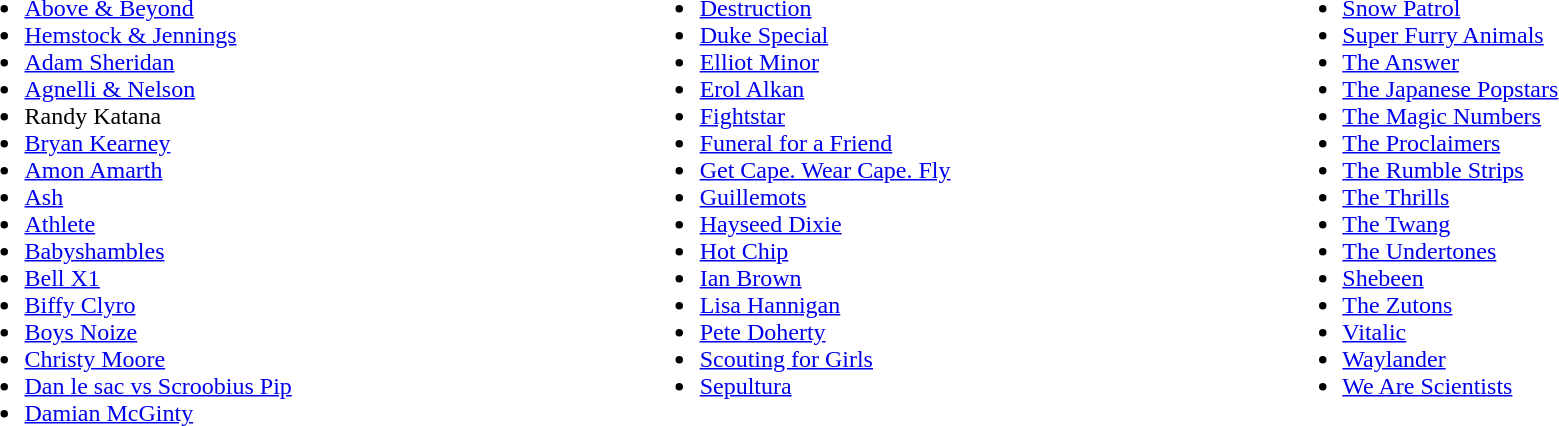<table border="0" cellpadding="4" cellspacing="3" width="100%">
<tr>
<td valign="top" width="*"><br><ul><li><a href='#'>Above & Beyond</a></li><li><a href='#'>Hemstock & Jennings</a></li><li><a href='#'>Adam Sheridan</a></li><li><a href='#'>Agnelli & Nelson</a></li><li>Randy Katana</li><li><a href='#'>Bryan Kearney</a></li><li><a href='#'>Amon Amarth</a></li><li><a href='#'>Ash</a></li><li><a href='#'>Athlete</a></li><li><a href='#'>Babyshambles</a></li><li><a href='#'>Bell X1</a></li><li><a href='#'>Biffy Clyro</a></li><li><a href='#'>Boys Noize</a></li><li><a href='#'>Christy Moore</a></li><li><a href='#'>Dan le sac vs Scroobius Pip</a></li><li><a href='#'>Damian McGinty</a></li></ul></td>
<td valign="top" width="*"><br><ul><li><a href='#'>Destruction</a></li><li><a href='#'>Duke Special</a></li><li><a href='#'>Elliot Minor</a></li><li><a href='#'>Erol Alkan</a></li><li><a href='#'>Fightstar</a></li><li><a href='#'>Funeral for a Friend</a></li><li><a href='#'>Get Cape. Wear Cape. Fly</a></li><li><a href='#'>Guillemots</a></li><li><a href='#'>Hayseed Dixie</a></li><li><a href='#'>Hot Chip</a></li><li><a href='#'>Ian Brown</a></li><li><a href='#'>Lisa Hannigan</a></li><li><a href='#'>Pete Doherty</a></li><li><a href='#'>Scouting for Girls</a></li><li><a href='#'>Sepultura</a></li></ul></td>
<td valign="top" width="*"><br><ul><li><a href='#'>Snow Patrol</a></li><li><a href='#'>Super Furry Animals</a></li><li><a href='#'>The Answer</a></li><li><a href='#'>The Japanese Popstars</a></li><li><a href='#'>The Magic Numbers</a></li><li><a href='#'>The Proclaimers</a></li><li><a href='#'>The Rumble Strips</a></li><li><a href='#'>The Thrills</a></li><li><a href='#'>The Twang</a></li><li><a href='#'>The Undertones</a></li><li><a href='#'>Shebeen</a></li><li><a href='#'>The Zutons</a></li><li><a href='#'>Vitalic</a></li><li><a href='#'>Waylander</a></li><li><a href='#'>We Are Scientists</a></li></ul></td>
</tr>
</table>
